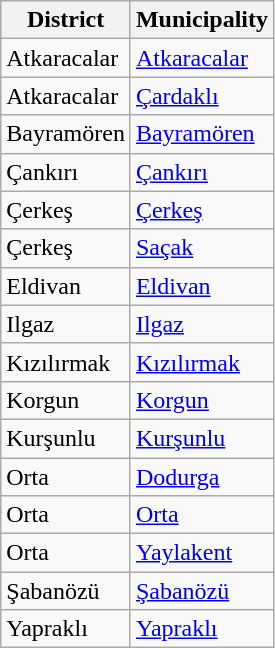<table class="sortable wikitable">
<tr>
<th>District</th>
<th>Municipality</th>
</tr>
<tr>
<td>Atkaracalar</td>
<td><a href='#'>Atkaracalar</a></td>
</tr>
<tr>
<td>Atkaracalar</td>
<td><a href='#'>Çardaklı</a></td>
</tr>
<tr>
<td>Bayramören</td>
<td><a href='#'>Bayramören</a></td>
</tr>
<tr>
<td>Çankırı</td>
<td><a href='#'>Çankırı</a></td>
</tr>
<tr>
<td>Çerkeş</td>
<td><a href='#'>Çerkeş</a></td>
</tr>
<tr>
<td>Çerkeş</td>
<td><a href='#'>Saçak</a></td>
</tr>
<tr>
<td>Eldivan</td>
<td><a href='#'>Eldivan</a></td>
</tr>
<tr>
<td>Ilgaz</td>
<td><a href='#'>Ilgaz</a></td>
</tr>
<tr>
<td>Kızılırmak</td>
<td><a href='#'>Kızılırmak</a></td>
</tr>
<tr>
<td>Korgun</td>
<td><a href='#'>Korgun</a></td>
</tr>
<tr>
<td>Kurşunlu</td>
<td><a href='#'>Kurşunlu</a></td>
</tr>
<tr>
<td>Orta</td>
<td><a href='#'>Dodurga</a></td>
</tr>
<tr>
<td>Orta</td>
<td><a href='#'>Orta</a></td>
</tr>
<tr>
<td>Orta</td>
<td><a href='#'>Yaylakent</a></td>
</tr>
<tr>
<td>Şabanözü</td>
<td><a href='#'>Şabanözü</a></td>
</tr>
<tr>
<td>Yapraklı</td>
<td><a href='#'>Yapraklı</a></td>
</tr>
</table>
